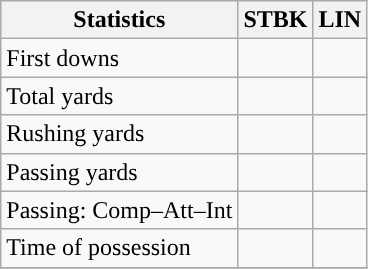<table class="wikitable" style="float: left;">
<tr>
<th>Statistics</th>
<th>STBK</th>
<th>LIN</th>
</tr>
<tr>
<td>First downs</td>
<td></td>
<td></td>
</tr>
<tr>
<td>Total yards</td>
<td></td>
<td></td>
</tr>
<tr>
<td>Rushing yards</td>
<td></td>
<td></td>
</tr>
<tr>
<td>Passing yards</td>
<td></td>
<td></td>
</tr>
<tr>
<td>Passing: Comp–Att–Int</td>
<td></td>
<td></td>
</tr>
<tr>
<td>Time of possession</td>
<td></td>
<td></td>
</tr>
<tr>
</tr>
</table>
